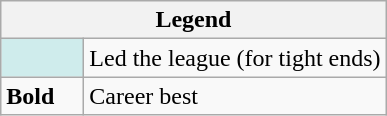<table class="wikitable">
<tr>
<th colspan="2">Legend</th>
</tr>
<tr>
<td style="background:#cfecec; width:3em;"></td>
<td>Led the league (for tight ends)</td>
</tr>
<tr>
<td><strong>Bold</strong></td>
<td>Career best</td>
</tr>
</table>
